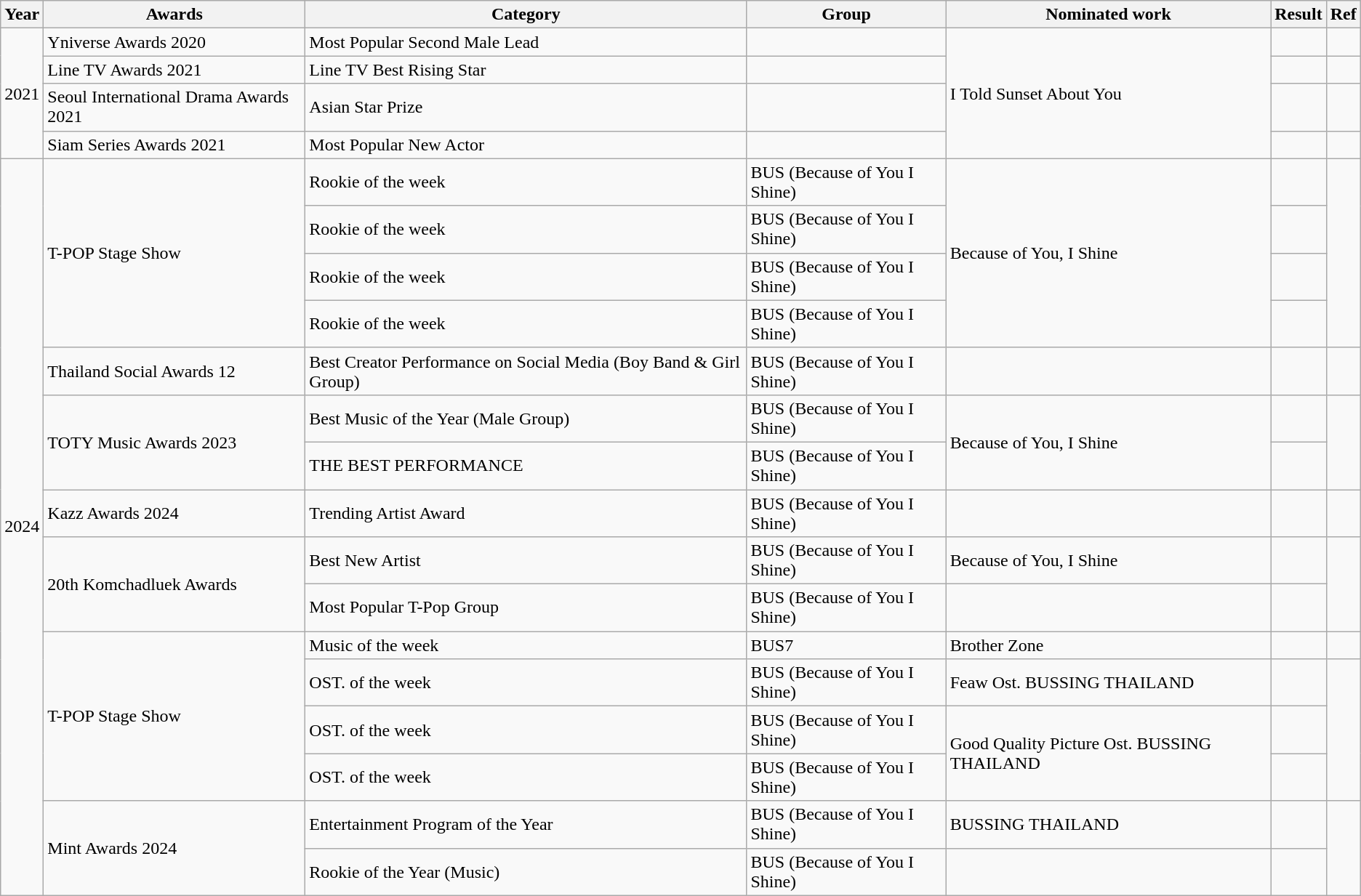<table class="wikitable">
<tr>
<th>Year</th>
<th>Awards</th>
<th>Category</th>
<th>Group</th>
<th>Nominated work</th>
<th>Result</th>
<th>Ref</th>
</tr>
<tr>
<td rowspan="4">2021</td>
<td>Yniverse Awards 2020</td>
<td>Most Popular Second Male Lead</td>
<td></td>
<td rowspan="4">I Told Sunset About You</td>
<td></td>
<td></td>
</tr>
<tr>
<td>Line TV Awards 2021</td>
<td>Line TV Best Rising Star</td>
<td></td>
<td></td>
<td></td>
</tr>
<tr>
<td>Seoul International Drama Awards 2021</td>
<td>Asian Star Prize</td>
<td></td>
<td></td>
<td></td>
</tr>
<tr>
<td>Siam Series Awards 2021</td>
<td>Most Popular New Actor</td>
<td></td>
<td></td>
<td></td>
</tr>
<tr>
<td rowspan="16">2024</td>
<td rowspan="4">T-POP Stage Show</td>
<td>Rookie of the week</td>
<td>BUS (Because of You I Shine)</td>
<td rowspan="4">Because of You, I Shine</td>
<td></td>
<td rowspan="4"></td>
</tr>
<tr>
<td>Rookie of the week</td>
<td>BUS (Because of You I Shine)</td>
<td></td>
</tr>
<tr>
<td>Rookie of the week</td>
<td>BUS (Because of You I Shine)</td>
<td></td>
</tr>
<tr>
<td>Rookie of the week</td>
<td>BUS (Because of You I Shine)</td>
<td></td>
</tr>
<tr>
<td>Thailand Social Awards 12</td>
<td>Best Creator Performance on Social Media (Boy Band & Girl Group)</td>
<td>BUS (Because of You I Shine)</td>
<td></td>
<td></td>
<td></td>
</tr>
<tr>
<td rowspan="2">TOTY Music Awards 2023</td>
<td>Best Music of the Year (Male Group)</td>
<td>BUS (Because of You I Shine)</td>
<td rowspan="2">Because of You, I Shine</td>
<td></td>
<td rowspan="2"></td>
</tr>
<tr>
<td>THE BEST PERFORMANCE</td>
<td>BUS (Because of You I Shine)</td>
<td></td>
</tr>
<tr>
<td>Kazz Awards 2024</td>
<td>Trending Artist Award</td>
<td>BUS (Because of You I Shine)</td>
<td></td>
<td></td>
<td></td>
</tr>
<tr>
<td rowspan="2">20th Komchadluek Awards</td>
<td>Best New Artist</td>
<td>BUS (Because of You I Shine)</td>
<td>Because of You, I Shine</td>
<td></td>
<td rowspan="2"></td>
</tr>
<tr>
<td>Most Popular T-Pop Group</td>
<td>BUS (Because of You I Shine)</td>
<td></td>
<td></td>
</tr>
<tr>
<td rowspan="4">T-POP Stage Show</td>
<td>Music of the week</td>
<td>BUS7</td>
<td>Brother Zone</td>
<td></td>
<td></td>
</tr>
<tr>
<td>OST. of the week</td>
<td>BUS (Because of You I Shine)</td>
<td>Feaw Ost. BUSSING THAILAND</td>
<td></td>
<td rowspan="3"></td>
</tr>
<tr>
<td>OST. of the week</td>
<td>BUS (Because of You I Shine)</td>
<td rowspan="2">Good Quality Picture Ost. BUSSING THAILAND</td>
<td></td>
</tr>
<tr>
<td>OST. of the week</td>
<td>BUS (Because of You I Shine)</td>
<td></td>
</tr>
<tr>
<td rowspan="2">Mint Awards 2024</td>
<td>Entertainment Program of the Year</td>
<td>BUS (Because of You I Shine)</td>
<td>BUSSING THAILAND</td>
<td></td>
<td rowspan="2"></td>
</tr>
<tr>
<td>Rookie of the Year (Music)</td>
<td>BUS (Because of You I Shine)</td>
<td></td>
<td></td>
</tr>
</table>
